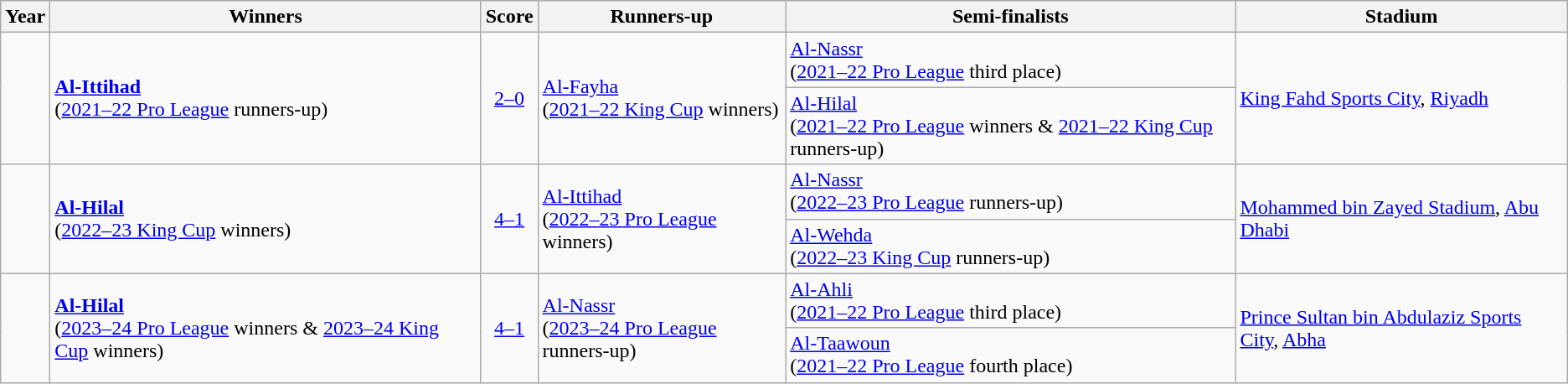<table class="wikitable">
<tr>
<th>Year</th>
<th>Winners</th>
<th>Score</th>
<th>Runners-up</th>
<th>Semi-finalists</th>
<th>Stadium</th>
</tr>
<tr>
<td rowspan="2" align="center"></td>
<td rowspan="2"><strong><a href='#'>Al-Ittihad</a></strong><br>(<a href='#'>2021–22 Pro League</a> runners-up)</td>
<td rowspan="2" align="center"><a href='#'>2–0</a></td>
<td rowspan="2"><a href='#'>Al-Fayha</a><br>(<a href='#'>2021–22 King Cup</a> winners)</td>
<td><a href='#'>Al-Nassr</a><br>(<a href='#'>2021–22 Pro League</a> third place)</td>
<td rowspan="2"> <a href='#'>King Fahd Sports City</a>, <a href='#'>Riyadh</a></td>
</tr>
<tr>
<td><a href='#'>Al-Hilal</a><br>(<a href='#'>2021–22 Pro League</a> winners & <a href='#'>2021–22 King Cup</a> runners-up)</td>
</tr>
<tr>
<td rowspan="2" align="center"></td>
<td rowspan="2"><strong><a href='#'>Al-Hilal</a></strong><br>(<a href='#'>2022–23 King Cup</a> winners)</td>
<td rowspan="2" align="center"><a href='#'>4–1</a></td>
<td rowspan="2"><a href='#'>Al-Ittihad</a><br>(<a href='#'>2022–23 Pro League</a> winners)</td>
<td><a href='#'>Al-Nassr</a><br>(<a href='#'>2022–23 Pro League</a> runners-up)</td>
<td rowspan="2"> <a href='#'>Mohammed bin Zayed Stadium</a>, <a href='#'>Abu Dhabi</a></td>
</tr>
<tr>
<td><a href='#'>Al-Wehda</a><br>(<a href='#'>2022–23 King Cup</a> runners-up)</td>
</tr>
<tr>
<td rowspan="2" align="center"></td>
<td rowspan="2"><strong><a href='#'>Al-Hilal</a></strong><br>(<a href='#'>2023–24 Pro League</a> winners & <a href='#'>2023–24 King Cup</a> winners)</td>
<td rowspan="2" align="center"><a href='#'>4–1</a></td>
<td rowspan="2"><a href='#'>Al-Nassr</a><br>(<a href='#'>2023–24 Pro League</a> runners-up)</td>
<td><a href='#'>Al-Ahli</a><br>(<a href='#'>2021–22 Pro League</a> third place)</td>
<td rowspan="2"> <a href='#'>Prince Sultan bin Abdulaziz Sports City</a>, <a href='#'>Abha</a></td>
</tr>
<tr>
<td><a href='#'>Al-Taawoun</a><br>(<a href='#'>2021–22 Pro League</a> fourth place)</td>
</tr>
</table>
